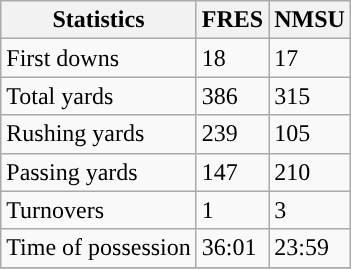<table class="wikitable">
<tr>
<th>Statistics</th>
<th>FRES</th>
<th>NMSU</th>
</tr>
<tr>
<td>First downs</td>
<td>18</td>
<td>17</td>
</tr>
<tr>
<td>Total yards</td>
<td>386</td>
<td>315</td>
</tr>
<tr>
<td>Rushing yards</td>
<td>239</td>
<td>105</td>
</tr>
<tr>
<td>Passing yards</td>
<td>147</td>
<td>210</td>
</tr>
<tr>
<td>Turnovers</td>
<td>1</td>
<td>3</td>
</tr>
<tr>
<td>Time of possession</td>
<td>36:01</td>
<td>23:59</td>
</tr>
<tr>
</tr>
</table>
